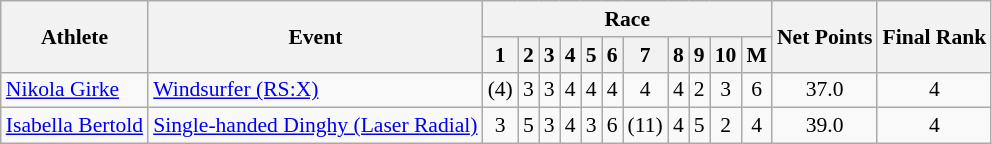<table class="wikitable" border="1" style="font-size:90%">
<tr>
<th rowspan=2>Athlete</th>
<th rowspan=2>Event</th>
<th colspan=11>Race</th>
<th rowspan=2>Net Points</th>
<th rowspan=2>Final Rank</th>
</tr>
<tr>
<th>1</th>
<th>2</th>
<th>3</th>
<th>4</th>
<th>5</th>
<th>6</th>
<th>7</th>
<th>8</th>
<th>9</th>
<th>10</th>
<th>M</th>
</tr>
<tr align=center>
<td align=left><a href='#'>Nikola Girke</a></td>
<td align=left><a href='#'>Windsurfer (RS:X)</a></td>
<td>(4)</td>
<td>3</td>
<td>3</td>
<td>4</td>
<td>4</td>
<td>4</td>
<td>4</td>
<td>4</td>
<td>2</td>
<td>3</td>
<td>6</td>
<td>37.0</td>
<td>4</td>
</tr>
<tr align=center>
<td align=left><a href='#'>Isabella Bertold</a></td>
<td align=left><a href='#'>Single-handed Dinghy (Laser Radial)</a></td>
<td>3</td>
<td>5</td>
<td>3</td>
<td>4</td>
<td>3</td>
<td>6</td>
<td>(11)</td>
<td>4</td>
<td>5</td>
<td>2</td>
<td>4</td>
<td>39.0</td>
<td>4</td>
</tr>
</table>
